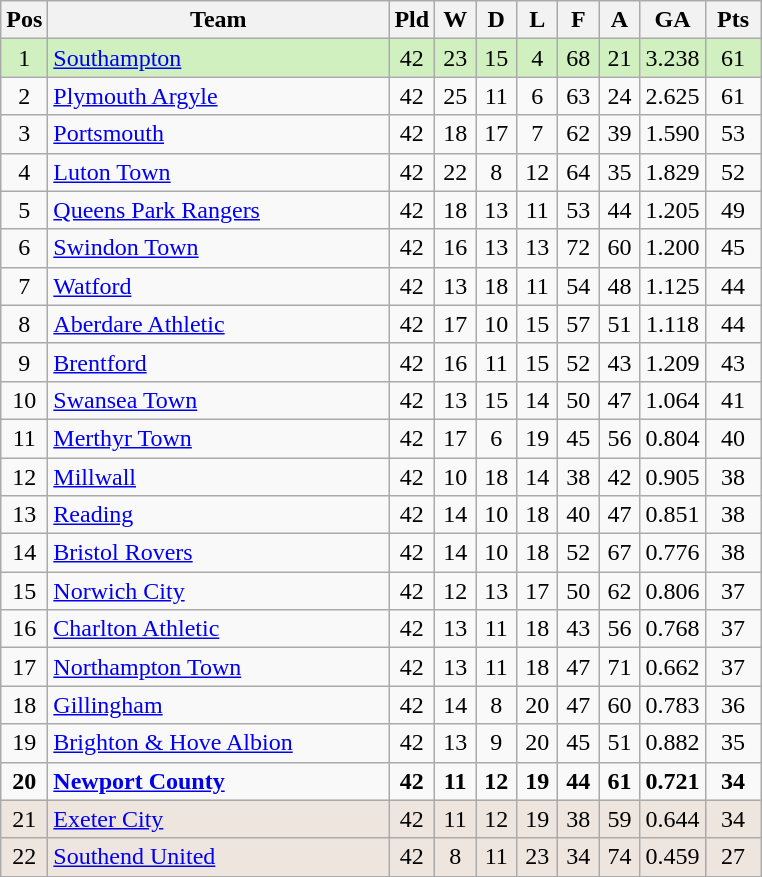<table class="wikitable" style="text-align: center;">
<tr>
<th width=20>Pos</th>
<th width=220>Team</th>
<th width=20>Pld</th>
<th width=20>W</th>
<th width=20>D</th>
<th width=20>L</th>
<th width=20>F</th>
<th width=20>A</th>
<th width=20>GA</th>
<th width=30>Pts</th>
</tr>
<tr style="background:#D0F0C0;">
<td>1</td>
<td align="left"><a href='#'>Southampton</a></td>
<td>42</td>
<td>23</td>
<td>15</td>
<td>4</td>
<td>68</td>
<td>21</td>
<td>3.238</td>
<td>61</td>
</tr>
<tr>
<td>2</td>
<td align="left"><a href='#'>Plymouth Argyle</a></td>
<td>42</td>
<td>25</td>
<td>11</td>
<td>6</td>
<td>63</td>
<td>24</td>
<td>2.625</td>
<td>61</td>
</tr>
<tr>
<td>3</td>
<td align="left"><a href='#'>Portsmouth</a></td>
<td>42</td>
<td>18</td>
<td>17</td>
<td>7</td>
<td>62</td>
<td>39</td>
<td>1.590</td>
<td>53</td>
</tr>
<tr>
<td>4</td>
<td align="left"><a href='#'>Luton Town</a></td>
<td>42</td>
<td>22</td>
<td>8</td>
<td>12</td>
<td>64</td>
<td>35</td>
<td>1.829</td>
<td>52</td>
</tr>
<tr>
<td>5</td>
<td align="left"><a href='#'>Queens Park Rangers</a></td>
<td>42</td>
<td>18</td>
<td>13</td>
<td>11</td>
<td>53</td>
<td>44</td>
<td>1.205</td>
<td>49</td>
</tr>
<tr>
<td>6</td>
<td align="left"><a href='#'>Swindon Town</a></td>
<td>42</td>
<td>16</td>
<td>13</td>
<td>13</td>
<td>72</td>
<td>60</td>
<td>1.200</td>
<td>45</td>
</tr>
<tr>
<td>7</td>
<td align="left"><a href='#'>Watford</a></td>
<td>42</td>
<td>13</td>
<td>18</td>
<td>11</td>
<td>54</td>
<td>48</td>
<td>1.125</td>
<td>44</td>
</tr>
<tr>
<td>8</td>
<td align="left"><a href='#'>Aberdare Athletic</a></td>
<td>42</td>
<td>17</td>
<td>10</td>
<td>15</td>
<td>57</td>
<td>51</td>
<td>1.118</td>
<td>44</td>
</tr>
<tr>
<td>9</td>
<td align="left"><a href='#'>Brentford</a></td>
<td>42</td>
<td>16</td>
<td>11</td>
<td>15</td>
<td>52</td>
<td>43</td>
<td>1.209</td>
<td>43</td>
</tr>
<tr>
<td>10</td>
<td align="left"><a href='#'>Swansea Town</a></td>
<td>42</td>
<td>13</td>
<td>15</td>
<td>14</td>
<td>50</td>
<td>47</td>
<td>1.064</td>
<td>41</td>
</tr>
<tr>
<td>11</td>
<td align="left"><a href='#'>Merthyr Town</a></td>
<td>42</td>
<td>17</td>
<td>6</td>
<td>19</td>
<td>45</td>
<td>56</td>
<td>0.804</td>
<td>40</td>
</tr>
<tr>
<td>12</td>
<td align="left"><a href='#'>Millwall</a></td>
<td>42</td>
<td>10</td>
<td>18</td>
<td>14</td>
<td>38</td>
<td>42</td>
<td>0.905</td>
<td>38</td>
</tr>
<tr>
<td>13</td>
<td align="left"><a href='#'>Reading</a></td>
<td>42</td>
<td>14</td>
<td>10</td>
<td>18</td>
<td>40</td>
<td>47</td>
<td>0.851</td>
<td>38</td>
</tr>
<tr>
<td>14</td>
<td align="left"><a href='#'>Bristol Rovers</a></td>
<td>42</td>
<td>14</td>
<td>10</td>
<td>18</td>
<td>52</td>
<td>67</td>
<td>0.776</td>
<td>38</td>
</tr>
<tr>
<td>15</td>
<td align="left"><a href='#'>Norwich City</a></td>
<td>42</td>
<td>12</td>
<td>13</td>
<td>17</td>
<td>50</td>
<td>62</td>
<td>0.806</td>
<td>37</td>
</tr>
<tr>
<td>16</td>
<td align="left"><a href='#'>Charlton Athletic</a></td>
<td>42</td>
<td>13</td>
<td>11</td>
<td>18</td>
<td>43</td>
<td>56</td>
<td>0.768</td>
<td>37</td>
</tr>
<tr>
<td>17</td>
<td align="left"><a href='#'>Northampton Town</a></td>
<td>42</td>
<td>13</td>
<td>11</td>
<td>18</td>
<td>47</td>
<td>71</td>
<td>0.662</td>
<td>37</td>
</tr>
<tr>
<td>18</td>
<td align="left"><a href='#'>Gillingham</a></td>
<td>42</td>
<td>14</td>
<td>8</td>
<td>20</td>
<td>47</td>
<td>60</td>
<td>0.783</td>
<td>36</td>
</tr>
<tr>
<td>19</td>
<td align="left"><a href='#'>Brighton & Hove Albion</a></td>
<td>42</td>
<td>13</td>
<td>9</td>
<td>20</td>
<td>45</td>
<td>51</td>
<td>0.882</td>
<td>35</td>
</tr>
<tr>
<td><strong>20</strong></td>
<td align="left"><strong><a href='#'>Newport County</a></strong></td>
<td><strong>42</strong></td>
<td><strong>11</strong></td>
<td><strong>12</strong></td>
<td><strong>19</strong></td>
<td><strong>44</strong></td>
<td><strong>61</strong></td>
<td><strong>0.721</strong></td>
<td><strong>34</strong></td>
</tr>
<tr style="background:#eee5de;">
<td>21</td>
<td align="left"><a href='#'>Exeter City</a></td>
<td>42</td>
<td>11</td>
<td>12</td>
<td>19</td>
<td>38</td>
<td>59</td>
<td>0.644</td>
<td>34</td>
</tr>
<tr style="background:#eee5de;">
<td>22</td>
<td align="left"><a href='#'>Southend United</a></td>
<td>42</td>
<td>8</td>
<td>11</td>
<td>23</td>
<td>34</td>
<td>74</td>
<td>0.459</td>
<td>27</td>
</tr>
</table>
